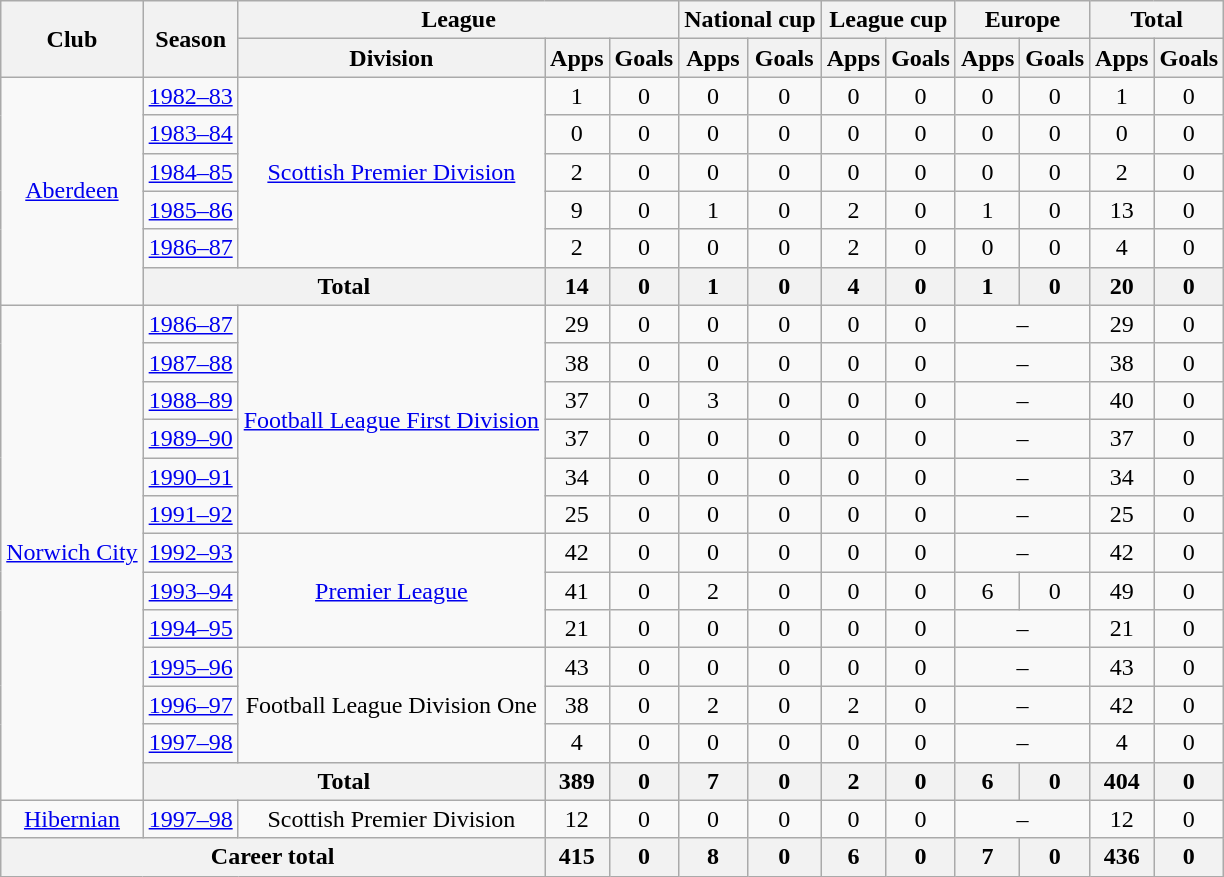<table class="wikitable" style="text-align:center">
<tr>
<th rowspan="2">Club</th>
<th rowspan="2">Season</th>
<th colspan="3">League</th>
<th colspan="2">National cup</th>
<th colspan="2">League cup</th>
<th colspan="2">Europe</th>
<th colspan="2">Total</th>
</tr>
<tr>
<th>Division</th>
<th>Apps</th>
<th>Goals</th>
<th>Apps</th>
<th>Goals</th>
<th>Apps</th>
<th>Goals</th>
<th>Apps</th>
<th>Goals</th>
<th>Apps</th>
<th>Goals</th>
</tr>
<tr>
<td rowspan="6"><a href='#'>Aberdeen</a></td>
<td><a href='#'>1982–83</a></td>
<td rowspan="5"><a href='#'>Scottish Premier Division</a></td>
<td>1</td>
<td>0</td>
<td>0</td>
<td>0</td>
<td>0</td>
<td>0</td>
<td>0</td>
<td>0</td>
<td>1</td>
<td>0</td>
</tr>
<tr>
<td><a href='#'>1983–84</a></td>
<td>0</td>
<td>0</td>
<td>0</td>
<td>0</td>
<td>0</td>
<td>0</td>
<td>0</td>
<td>0</td>
<td>0</td>
<td>0</td>
</tr>
<tr>
<td><a href='#'>1984–85</a></td>
<td>2</td>
<td>0</td>
<td>0</td>
<td>0</td>
<td>0</td>
<td>0</td>
<td>0</td>
<td>0</td>
<td>2</td>
<td>0</td>
</tr>
<tr>
<td><a href='#'>1985–86</a></td>
<td>9</td>
<td>0</td>
<td>1</td>
<td>0</td>
<td>2</td>
<td>0</td>
<td>1</td>
<td>0</td>
<td>13</td>
<td>0</td>
</tr>
<tr>
<td><a href='#'>1986–87</a></td>
<td>2</td>
<td>0</td>
<td>0</td>
<td>0</td>
<td>2</td>
<td>0</td>
<td>0</td>
<td>0</td>
<td>4</td>
<td>0</td>
</tr>
<tr>
<th colspan="2">Total</th>
<th>14</th>
<th>0</th>
<th>1</th>
<th>0</th>
<th>4</th>
<th>0</th>
<th>1</th>
<th>0</th>
<th>20</th>
<th>0</th>
</tr>
<tr>
<td rowspan="13"><a href='#'>Norwich City</a></td>
<td><a href='#'>1986–87</a></td>
<td rowspan="6"><a href='#'>Football League First Division</a></td>
<td>29</td>
<td>0</td>
<td>0</td>
<td>0</td>
<td>0</td>
<td>0</td>
<td colspan="2">–</td>
<td>29</td>
<td>0</td>
</tr>
<tr>
<td><a href='#'>1987–88</a></td>
<td>38</td>
<td>0</td>
<td>0</td>
<td>0</td>
<td>0</td>
<td>0</td>
<td colspan="2">–</td>
<td>38</td>
<td>0</td>
</tr>
<tr>
<td><a href='#'>1988–89</a></td>
<td>37</td>
<td>0</td>
<td>3</td>
<td>0</td>
<td>0</td>
<td>0</td>
<td colspan="2">–</td>
<td>40</td>
<td>0</td>
</tr>
<tr>
<td><a href='#'>1989–90</a></td>
<td>37</td>
<td>0</td>
<td>0</td>
<td>0</td>
<td>0</td>
<td>0</td>
<td colspan="2">–</td>
<td>37</td>
<td>0</td>
</tr>
<tr>
<td><a href='#'>1990–91</a></td>
<td>34</td>
<td>0</td>
<td>0</td>
<td>0</td>
<td>0</td>
<td>0</td>
<td colspan="2">–</td>
<td>34</td>
<td>0</td>
</tr>
<tr>
<td><a href='#'>1991–92</a></td>
<td>25</td>
<td>0</td>
<td>0</td>
<td>0</td>
<td>0</td>
<td>0</td>
<td colspan="2">–</td>
<td>25</td>
<td>0</td>
</tr>
<tr>
<td><a href='#'>1992–93</a></td>
<td rowspan="3"><a href='#'>Premier League</a></td>
<td>42</td>
<td>0</td>
<td>0</td>
<td>0</td>
<td>0</td>
<td>0</td>
<td colspan="2">–</td>
<td>42</td>
<td>0</td>
</tr>
<tr>
<td><a href='#'>1993–94</a></td>
<td>41</td>
<td>0</td>
<td>2</td>
<td>0</td>
<td>0</td>
<td>0</td>
<td>6</td>
<td>0</td>
<td>49</td>
<td>0</td>
</tr>
<tr>
<td><a href='#'>1994–95</a></td>
<td>21</td>
<td>0</td>
<td>0</td>
<td>0</td>
<td>0</td>
<td>0</td>
<td colspan="2">–</td>
<td>21</td>
<td>0</td>
</tr>
<tr>
<td><a href='#'>1995–96</a></td>
<td rowspan="3">Football League Division One</td>
<td>43</td>
<td>0</td>
<td>0</td>
<td>0</td>
<td>0</td>
<td>0</td>
<td colspan="2">–</td>
<td>43</td>
<td>0</td>
</tr>
<tr>
<td><a href='#'>1996–97</a></td>
<td>38</td>
<td>0</td>
<td>2</td>
<td>0</td>
<td>2</td>
<td>0</td>
<td colspan="2">–</td>
<td>42</td>
<td>0</td>
</tr>
<tr>
<td><a href='#'>1997–98</a></td>
<td>4</td>
<td>0</td>
<td>0</td>
<td>0</td>
<td>0</td>
<td>0</td>
<td colspan="2">–</td>
<td>4</td>
<td>0</td>
</tr>
<tr>
<th colspan="2">Total</th>
<th>389</th>
<th>0</th>
<th>7</th>
<th>0</th>
<th>2</th>
<th>0</th>
<th>6</th>
<th>0</th>
<th>404</th>
<th>0</th>
</tr>
<tr>
<td><a href='#'>Hibernian</a></td>
<td><a href='#'>1997–98</a></td>
<td>Scottish Premier Division</td>
<td>12</td>
<td>0</td>
<td>0</td>
<td>0</td>
<td>0</td>
<td>0</td>
<td colspan="2">–</td>
<td>12</td>
<td>0</td>
</tr>
<tr>
<th colspan="3">Career total</th>
<th>415</th>
<th>0</th>
<th>8</th>
<th>0</th>
<th>6</th>
<th>0</th>
<th>7</th>
<th>0</th>
<th>436</th>
<th>0</th>
</tr>
</table>
